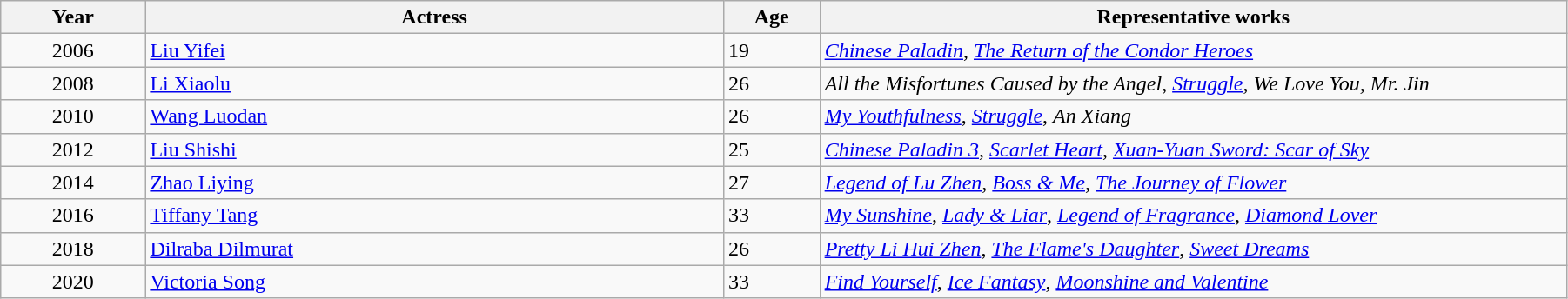<table class="wikitable" width="95%" align="center">
<tr>
<th width="6%">Year</th>
<th width="24%">Actress</th>
<th width="4%">Age</th>
<th width="31%">Representative works</th>
</tr>
<tr>
<td rowspan="1" style="text-align:center;">2006</td>
<td><a href='#'>Liu Yifei</a></td>
<td>19</td>
<td><em><a href='#'>Chinese Paladin</a></em>, <em><a href='#'>The Return of the Condor Heroes</a></em></td>
</tr>
<tr>
<td rowspan="1" style="text-align:center;">2008</td>
<td><a href='#'>Li Xiaolu</a></td>
<td>26</td>
<td><em>All the Misfortunes Caused by the Angel</em>, <em><a href='#'>Struggle</a></em>, <em>We Love You, Mr. Jin</em></td>
</tr>
<tr>
<td rowspan="1" style="text-align:center;">2010</td>
<td><a href='#'>Wang Luodan</a></td>
<td>26</td>
<td><em><a href='#'>My Youthfulness</a></em>, <em><a href='#'>Struggle</a></em>, <em>An Xiang</em></td>
</tr>
<tr>
<td rowspan="1" style="text-align:center;">2012</td>
<td><a href='#'>Liu Shishi</a></td>
<td>25</td>
<td><em><a href='#'>Chinese Paladin 3</a></em>, <em><a href='#'>Scarlet Heart</a></em>, <em><a href='#'>Xuan-Yuan Sword: Scar of Sky</a></em></td>
</tr>
<tr>
<td rowspan="1" style="text-align:center;">2014</td>
<td><a href='#'>Zhao Liying</a></td>
<td>27</td>
<td><em><a href='#'>Legend of Lu Zhen</a></em>, <em><a href='#'>Boss & Me</a></em>, <em><a href='#'>The Journey of Flower</a></em></td>
</tr>
<tr>
<td rowspan="1" style="text-align:center;">2016</td>
<td><a href='#'>Tiffany Tang</a></td>
<td>33</td>
<td><em><a href='#'>My Sunshine</a></em>, <em><a href='#'>Lady & Liar</a></em>, <em><a href='#'>Legend of Fragrance</a></em>, <em><a href='#'>Diamond Lover</a></em></td>
</tr>
<tr>
<td rowspan="1" style="text-align:center;">2018</td>
<td><a href='#'>Dilraba Dilmurat</a></td>
<td>26</td>
<td><em><a href='#'>Pretty Li Hui Zhen</a></em>, <em><a href='#'>The Flame's Daughter</a></em>, <em><a href='#'>Sweet Dreams</a></em></td>
</tr>
<tr>
<td rowspan="1" style="text-align:center;">2020</td>
<td><a href='#'>Victoria Song</a></td>
<td>33</td>
<td><em><a href='#'>Find Yourself</a></em>, <em><a href='#'>Ice Fantasy</a></em>, <em><a href='#'>Moonshine and Valentine</a></em></td>
</tr>
</table>
